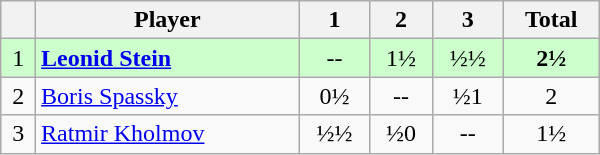<table class="wikitable" border="1" width="400px">
<tr>
<th></th>
<th>Player</th>
<th>1</th>
<th>2</th>
<th>3</th>
<th>Total</th>
</tr>
<tr align=center style="background:#ccffcc;">
<td>1</td>
<td align=left> <strong><a href='#'>Leonid Stein</a></strong></td>
<td>--</td>
<td>1½</td>
<td>½½</td>
<td align=center><strong>2½</strong></td>
</tr>
<tr align=center>
<td>2</td>
<td align=left> <a href='#'>Boris Spassky</a></td>
<td>0½</td>
<td>--</td>
<td>½1</td>
<td align=center>2</td>
</tr>
<tr align=center>
<td>3</td>
<td align=left> <a href='#'>Ratmir Kholmov</a></td>
<td>½½</td>
<td>½0</td>
<td>--</td>
<td align=center>1½</td>
</tr>
</table>
